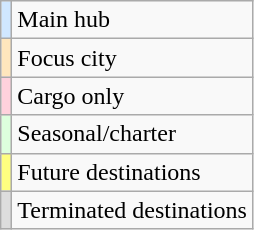<table class="wikitable">
<tr>
<td style="background-color:#D0E7FF"></td>
<td>Main hub</td>
</tr>
<tr>
<td style="background-color:#FFE6BD"></td>
<td>Focus city</td>
</tr>
<tr>
<td style="background-color:#FFD1DC"></td>
<td>Cargo only</td>
</tr>
<tr>
<td style="background-color:#DFD"></td>
<td>Seasonal/charter</td>
</tr>
<tr>
<td style="background-color:#FFFF80"></td>
<td>Future destinations</td>
</tr>
<tr>
<td style="background-color:#DDDDDD"></td>
<td>Terminated destinations</td>
</tr>
</table>
